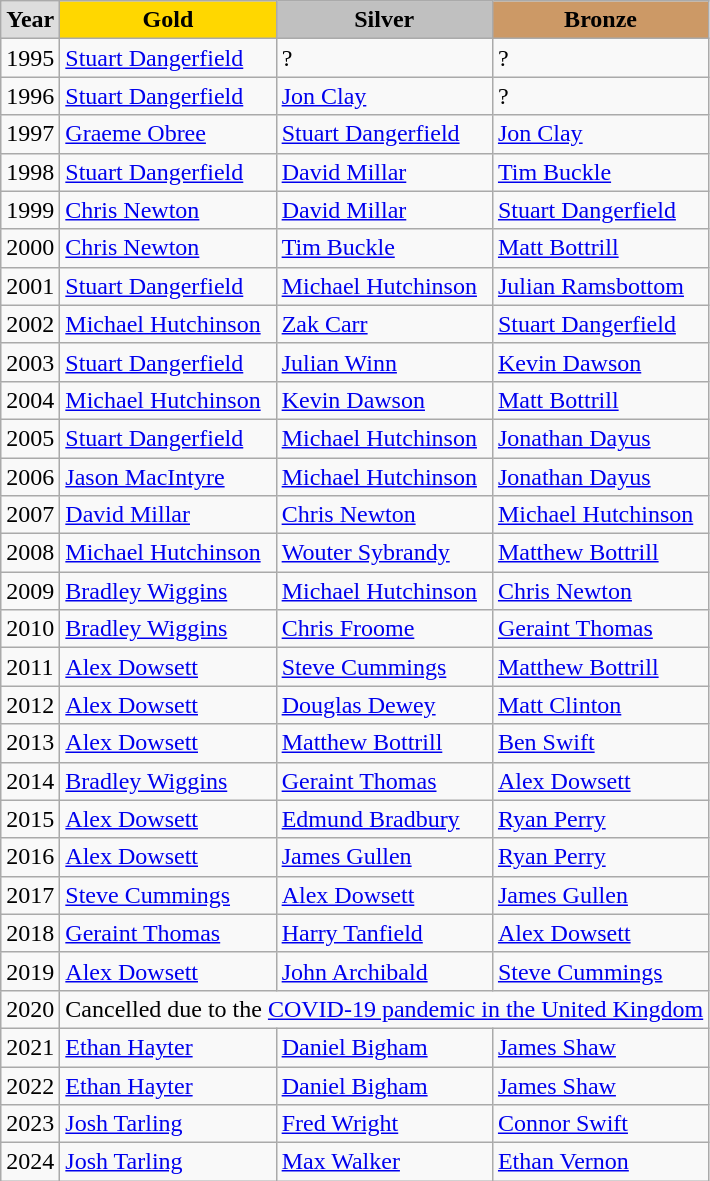<table class="wikitable" style="text-align:left;">
<tr style="text-align:center; font-weight:bold;">
<td style="background:#ddd; ">Year</td>
<td style="background:gold; ">Gold</td>
<td style="background:silver; ">Silver</td>
<td style="background:#c96; ">Bronze</td>
</tr>
<tr>
<td>1995</td>
<td><a href='#'>Stuart Dangerfield</a></td>
<td>?</td>
<td>?</td>
</tr>
<tr>
<td>1996</td>
<td><a href='#'>Stuart Dangerfield</a></td>
<td><a href='#'>Jon Clay</a></td>
<td>?</td>
</tr>
<tr>
<td>1997</td>
<td><a href='#'>Graeme Obree</a></td>
<td><a href='#'>Stuart Dangerfield</a></td>
<td><a href='#'>Jon Clay</a></td>
</tr>
<tr>
<td>1998</td>
<td><a href='#'>Stuart Dangerfield</a></td>
<td><a href='#'>David Millar</a></td>
<td><a href='#'>Tim Buckle</a></td>
</tr>
<tr>
<td>1999</td>
<td><a href='#'>Chris Newton</a></td>
<td><a href='#'>David Millar</a></td>
<td><a href='#'>Stuart Dangerfield</a></td>
</tr>
<tr>
<td>2000</td>
<td><a href='#'>Chris Newton</a></td>
<td><a href='#'>Tim Buckle</a></td>
<td><a href='#'>Matt Bottrill</a></td>
</tr>
<tr>
<td>2001</td>
<td><a href='#'>Stuart Dangerfield</a></td>
<td><a href='#'>Michael Hutchinson</a></td>
<td><a href='#'>Julian Ramsbottom</a></td>
</tr>
<tr>
<td>2002</td>
<td><a href='#'>Michael Hutchinson</a></td>
<td><a href='#'>Zak Carr</a></td>
<td><a href='#'>Stuart Dangerfield</a></td>
</tr>
<tr>
<td>2003</td>
<td><a href='#'>Stuart Dangerfield</a></td>
<td><a href='#'>Julian Winn</a></td>
<td><a href='#'>Kevin Dawson</a></td>
</tr>
<tr>
<td>2004</td>
<td><a href='#'>Michael Hutchinson</a></td>
<td><a href='#'>Kevin Dawson</a></td>
<td><a href='#'>Matt Bottrill</a></td>
</tr>
<tr>
<td>2005</td>
<td><a href='#'>Stuart Dangerfield</a></td>
<td><a href='#'>Michael Hutchinson</a></td>
<td><a href='#'>Jonathan Dayus</a></td>
</tr>
<tr>
<td>2006</td>
<td><a href='#'>Jason MacIntyre</a></td>
<td><a href='#'>Michael Hutchinson</a></td>
<td><a href='#'>Jonathan Dayus</a></td>
</tr>
<tr>
<td>2007</td>
<td><a href='#'>David Millar</a></td>
<td><a href='#'>Chris Newton</a></td>
<td><a href='#'>Michael Hutchinson</a></td>
</tr>
<tr>
<td>2008</td>
<td><a href='#'>Michael Hutchinson</a></td>
<td><a href='#'>Wouter Sybrandy</a></td>
<td><a href='#'>Matthew Bottrill</a></td>
</tr>
<tr>
<td>2009</td>
<td><a href='#'>Bradley Wiggins</a></td>
<td><a href='#'>Michael Hutchinson</a></td>
<td><a href='#'>Chris Newton</a></td>
</tr>
<tr>
<td>2010</td>
<td><a href='#'>Bradley Wiggins</a></td>
<td><a href='#'>Chris Froome</a></td>
<td><a href='#'>Geraint Thomas</a></td>
</tr>
<tr>
<td>2011</td>
<td><a href='#'>Alex Dowsett</a></td>
<td><a href='#'>Steve Cummings</a></td>
<td><a href='#'>Matthew Bottrill</a></td>
</tr>
<tr>
<td>2012</td>
<td><a href='#'>Alex Dowsett</a></td>
<td><a href='#'>Douglas Dewey</a></td>
<td><a href='#'>Matt Clinton</a></td>
</tr>
<tr>
<td>2013</td>
<td><a href='#'>Alex Dowsett</a></td>
<td><a href='#'>Matthew Bottrill</a></td>
<td><a href='#'>Ben Swift</a></td>
</tr>
<tr>
<td>2014</td>
<td><a href='#'>Bradley Wiggins</a></td>
<td><a href='#'>Geraint Thomas</a></td>
<td><a href='#'>Alex Dowsett</a></td>
</tr>
<tr>
<td>2015</td>
<td><a href='#'>Alex Dowsett</a></td>
<td><a href='#'>Edmund Bradbury</a></td>
<td><a href='#'>Ryan Perry</a></td>
</tr>
<tr>
<td>2016</td>
<td><a href='#'>Alex Dowsett</a></td>
<td><a href='#'>James Gullen</a></td>
<td><a href='#'>Ryan Perry</a></td>
</tr>
<tr>
<td>2017</td>
<td><a href='#'>Steve Cummings</a></td>
<td><a href='#'>Alex Dowsett</a></td>
<td><a href='#'>James Gullen</a></td>
</tr>
<tr>
<td>2018</td>
<td><a href='#'>Geraint Thomas</a></td>
<td><a href='#'>Harry Tanfield</a></td>
<td><a href='#'>Alex Dowsett</a></td>
</tr>
<tr>
<td>2019</td>
<td><a href='#'>Alex Dowsett</a></td>
<td><a href='#'>John Archibald</a></td>
<td><a href='#'>Steve Cummings</a></td>
</tr>
<tr>
<td>2020</td>
<td colspan="4" align="center">Cancelled due to the <a href='#'>COVID-19 pandemic in the United Kingdom</a></td>
</tr>
<tr>
<td>2021</td>
<td><a href='#'>Ethan Hayter</a></td>
<td><a href='#'>Daniel Bigham</a></td>
<td><a href='#'>James Shaw</a></td>
</tr>
<tr>
<td>2022</td>
<td><a href='#'>Ethan Hayter</a></td>
<td><a href='#'>Daniel Bigham</a></td>
<td><a href='#'>James Shaw</a></td>
</tr>
<tr>
<td>2023</td>
<td><a href='#'>Josh Tarling</a></td>
<td><a href='#'>Fred Wright</a></td>
<td><a href='#'>Connor Swift</a></td>
</tr>
<tr>
<td>2024</td>
<td><a href='#'>Josh Tarling</a></td>
<td><a href='#'>Max Walker</a></td>
<td><a href='#'>Ethan Vernon</a></td>
</tr>
</table>
